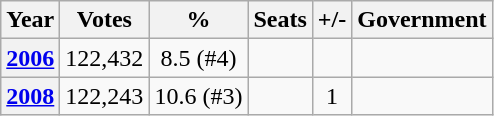<table class="wikitable" style="text-align:center">
<tr>
<th>Year</th>
<th>Votes</th>
<th>%</th>
<th>Seats</th>
<th>+/-</th>
<th>Government</th>
</tr>
<tr>
<th><a href='#'>2006</a></th>
<td>122,432</td>
<td>8.5 (#4)</td>
<td></td>
<td></td>
<td></td>
</tr>
<tr>
<th><a href='#'>2008</a></th>
<td>122,243</td>
<td>10.6 (#3)</td>
<td></td>
<td>1</td>
<td></td>
</tr>
</table>
